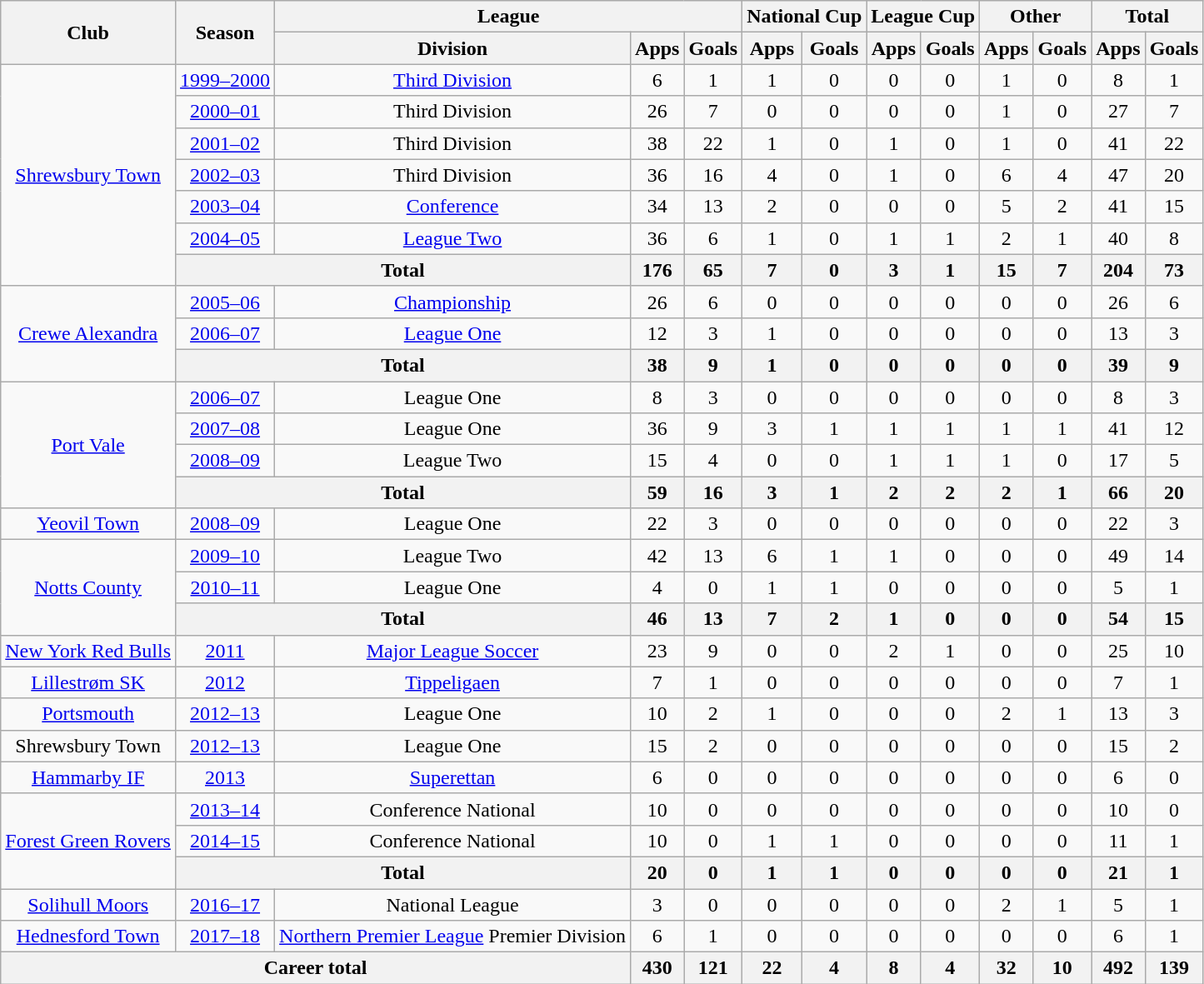<table class="wikitable" style="text-align:center">
<tr>
<th rowspan="2">Club</th>
<th rowspan="2">Season</th>
<th colspan="3">League</th>
<th colspan="2">National Cup</th>
<th colspan="2">League Cup</th>
<th colspan="2">Other</th>
<th colspan="2">Total</th>
</tr>
<tr>
<th>Division</th>
<th>Apps</th>
<th>Goals</th>
<th>Apps</th>
<th>Goals</th>
<th>Apps</th>
<th>Goals</th>
<th>Apps</th>
<th>Goals</th>
<th>Apps</th>
<th>Goals</th>
</tr>
<tr>
<td rowspan="7"><a href='#'>Shrewsbury Town</a></td>
<td><a href='#'>1999–2000</a></td>
<td><a href='#'>Third Division</a></td>
<td>6</td>
<td>1</td>
<td>1</td>
<td>0</td>
<td>0</td>
<td>0</td>
<td>1</td>
<td>0</td>
<td>8</td>
<td>1</td>
</tr>
<tr>
<td><a href='#'>2000–01</a></td>
<td>Third Division</td>
<td>26</td>
<td>7</td>
<td>0</td>
<td>0</td>
<td>0</td>
<td>0</td>
<td>1</td>
<td>0</td>
<td>27</td>
<td>7</td>
</tr>
<tr>
<td><a href='#'>2001–02</a></td>
<td>Third Division</td>
<td>38</td>
<td>22</td>
<td>1</td>
<td>0</td>
<td>1</td>
<td>0</td>
<td>1</td>
<td>0</td>
<td>41</td>
<td>22</td>
</tr>
<tr>
<td><a href='#'>2002–03</a></td>
<td>Third Division</td>
<td>36</td>
<td>16</td>
<td>4</td>
<td>0</td>
<td>1</td>
<td>0</td>
<td>6</td>
<td>4</td>
<td>47</td>
<td>20</td>
</tr>
<tr>
<td><a href='#'>2003–04</a></td>
<td><a href='#'>Conference</a></td>
<td>34</td>
<td>13</td>
<td>2</td>
<td>0</td>
<td>0</td>
<td>0</td>
<td>5</td>
<td>2</td>
<td>41</td>
<td>15</td>
</tr>
<tr>
<td><a href='#'>2004–05</a></td>
<td><a href='#'>League Two</a></td>
<td>36</td>
<td>6</td>
<td>1</td>
<td>0</td>
<td>1</td>
<td>1</td>
<td>2</td>
<td>1</td>
<td>40</td>
<td>8</td>
</tr>
<tr>
<th colspan="2">Total</th>
<th>176</th>
<th>65</th>
<th>7</th>
<th>0</th>
<th>3</th>
<th>1</th>
<th>15</th>
<th>7</th>
<th>204</th>
<th>73</th>
</tr>
<tr>
<td rowspan="3"><a href='#'>Crewe Alexandra</a></td>
<td><a href='#'>2005–06</a></td>
<td><a href='#'>Championship</a></td>
<td>26</td>
<td>6</td>
<td>0</td>
<td>0</td>
<td>0</td>
<td>0</td>
<td>0</td>
<td>0</td>
<td>26</td>
<td>6</td>
</tr>
<tr>
<td><a href='#'>2006–07</a></td>
<td><a href='#'>League One</a></td>
<td>12</td>
<td>3</td>
<td>1</td>
<td>0</td>
<td>0</td>
<td>0</td>
<td>0</td>
<td>0</td>
<td>13</td>
<td>3</td>
</tr>
<tr>
<th colspan="2">Total</th>
<th>38</th>
<th>9</th>
<th>1</th>
<th>0</th>
<th>0</th>
<th>0</th>
<th>0</th>
<th>0</th>
<th>39</th>
<th>9</th>
</tr>
<tr>
<td rowspan="4"><a href='#'>Port Vale</a></td>
<td><a href='#'>2006–07</a></td>
<td>League One</td>
<td>8</td>
<td>3</td>
<td>0</td>
<td>0</td>
<td>0</td>
<td>0</td>
<td>0</td>
<td>0</td>
<td>8</td>
<td>3</td>
</tr>
<tr>
<td><a href='#'>2007–08</a></td>
<td>League One</td>
<td>36</td>
<td>9</td>
<td>3</td>
<td>1</td>
<td>1</td>
<td>1</td>
<td>1</td>
<td>1</td>
<td>41</td>
<td>12</td>
</tr>
<tr>
<td><a href='#'>2008–09</a></td>
<td>League Two</td>
<td>15</td>
<td>4</td>
<td>0</td>
<td>0</td>
<td>1</td>
<td>1</td>
<td>1</td>
<td>0</td>
<td>17</td>
<td>5</td>
</tr>
<tr>
<th colspan="2">Total</th>
<th>59</th>
<th>16</th>
<th>3</th>
<th>1</th>
<th>2</th>
<th>2</th>
<th>2</th>
<th>1</th>
<th>66</th>
<th>20</th>
</tr>
<tr>
<td><a href='#'>Yeovil Town</a></td>
<td><a href='#'>2008–09</a></td>
<td>League One</td>
<td>22</td>
<td>3</td>
<td>0</td>
<td>0</td>
<td>0</td>
<td>0</td>
<td>0</td>
<td>0</td>
<td>22</td>
<td>3</td>
</tr>
<tr>
<td rowspan="3"><a href='#'>Notts County</a></td>
<td><a href='#'>2009–10</a></td>
<td>League Two</td>
<td>42</td>
<td>13</td>
<td>6</td>
<td>1</td>
<td>1</td>
<td>0</td>
<td>0</td>
<td>0</td>
<td>49</td>
<td>14</td>
</tr>
<tr>
<td><a href='#'>2010–11</a></td>
<td>League One</td>
<td>4</td>
<td>0</td>
<td>1</td>
<td>1</td>
<td>0</td>
<td>0</td>
<td>0</td>
<td>0</td>
<td>5</td>
<td>1</td>
</tr>
<tr>
<th colspan="2">Total</th>
<th>46</th>
<th>13</th>
<th>7</th>
<th>2</th>
<th>1</th>
<th>0</th>
<th>0</th>
<th>0</th>
<th>54</th>
<th>15</th>
</tr>
<tr>
<td><a href='#'>New York Red Bulls</a></td>
<td><a href='#'>2011</a></td>
<td><a href='#'>Major League Soccer</a></td>
<td>23</td>
<td>9</td>
<td>0</td>
<td>0</td>
<td>2</td>
<td>1</td>
<td>0</td>
<td>0</td>
<td>25</td>
<td>10</td>
</tr>
<tr>
<td><a href='#'>Lillestrøm SK</a></td>
<td><a href='#'>2012</a></td>
<td><a href='#'>Tippeligaen</a></td>
<td>7</td>
<td>1</td>
<td>0</td>
<td>0</td>
<td>0</td>
<td>0</td>
<td>0</td>
<td>0</td>
<td>7</td>
<td>1</td>
</tr>
<tr>
<td><a href='#'>Portsmouth</a></td>
<td><a href='#'>2012–13</a></td>
<td>League One</td>
<td>10</td>
<td>2</td>
<td>1</td>
<td>0</td>
<td>0</td>
<td>0</td>
<td>2</td>
<td>1</td>
<td>13</td>
<td>3</td>
</tr>
<tr>
<td>Shrewsbury Town</td>
<td><a href='#'>2012–13</a></td>
<td>League One</td>
<td>15</td>
<td>2</td>
<td>0</td>
<td>0</td>
<td>0</td>
<td>0</td>
<td>0</td>
<td>0</td>
<td>15</td>
<td>2</td>
</tr>
<tr>
<td><a href='#'>Hammarby IF</a></td>
<td><a href='#'>2013</a></td>
<td><a href='#'>Superettan</a></td>
<td>6</td>
<td>0</td>
<td>0</td>
<td>0</td>
<td>0</td>
<td>0</td>
<td>0</td>
<td>0</td>
<td>6</td>
<td>0</td>
</tr>
<tr>
<td rowspan="3"><a href='#'>Forest Green Rovers</a></td>
<td><a href='#'>2013–14</a></td>
<td>Conference National</td>
<td>10</td>
<td>0</td>
<td>0</td>
<td>0</td>
<td>0</td>
<td>0</td>
<td>0</td>
<td>0</td>
<td>10</td>
<td>0</td>
</tr>
<tr>
<td><a href='#'>2014–15</a></td>
<td>Conference National</td>
<td>10</td>
<td>0</td>
<td>1</td>
<td>1</td>
<td>0</td>
<td>0</td>
<td>0</td>
<td>0</td>
<td>11</td>
<td>1</td>
</tr>
<tr>
<th colspan="2">Total</th>
<th>20</th>
<th>0</th>
<th>1</th>
<th>1</th>
<th>0</th>
<th>0</th>
<th>0</th>
<th>0</th>
<th>21</th>
<th>1</th>
</tr>
<tr>
<td><a href='#'>Solihull Moors</a></td>
<td><a href='#'>2016–17</a></td>
<td>National League</td>
<td>3</td>
<td>0</td>
<td>0</td>
<td>0</td>
<td>0</td>
<td>0</td>
<td>2</td>
<td>1</td>
<td>5</td>
<td>1</td>
</tr>
<tr>
<td><a href='#'>Hednesford Town</a></td>
<td><a href='#'>2017–18</a></td>
<td><a href='#'>Northern Premier League</a> Premier Division</td>
<td>6</td>
<td>1</td>
<td>0</td>
<td>0</td>
<td>0</td>
<td>0</td>
<td>0</td>
<td>0</td>
<td>6</td>
<td>1</td>
</tr>
<tr>
<th colspan="3">Career total</th>
<th>430</th>
<th>121</th>
<th>22</th>
<th>4</th>
<th>8</th>
<th>4</th>
<th>32</th>
<th>10</th>
<th>492</th>
<th>139</th>
</tr>
</table>
